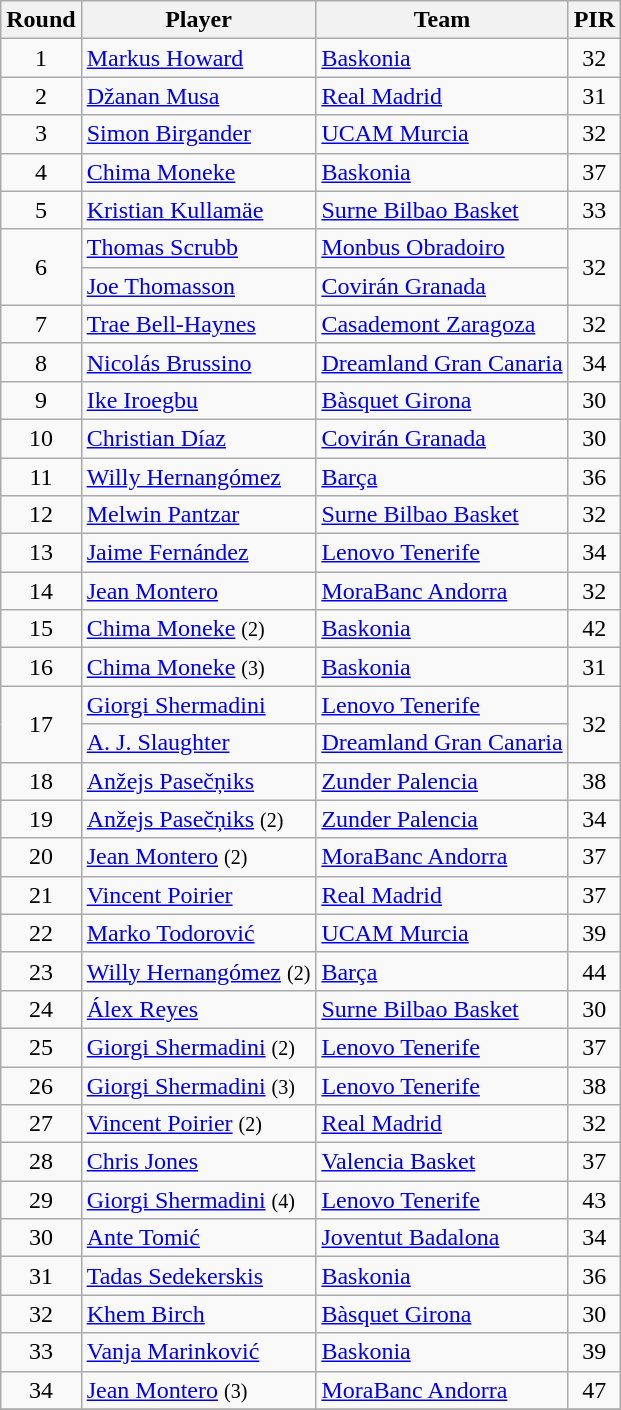<table class="wikitable sortable" style="text-align: center;">
<tr>
<th>Round</th>
<th>Player</th>
<th>Team</th>
<th>PIR</th>
</tr>
<tr>
<td>1</td>
<td style="text-align:left;"> <a href='#'>Markus Howard</a></td>
<td style="text-align:left;"><a href='#'>Baskonia</a></td>
<td>32</td>
</tr>
<tr>
<td>2</td>
<td style="text-align:left;"> <a href='#'>Džanan Musa</a></td>
<td style="text-align:left;"><a href='#'>Real Madrid</a></td>
<td>31</td>
</tr>
<tr>
<td>3</td>
<td style="text-align:left;"> <a href='#'>Simon Birgander</a></td>
<td style="text-align:left;"><a href='#'>UCAM Murcia</a></td>
<td>32</td>
</tr>
<tr>
<td>4</td>
<td style="text-align:left;"> <a href='#'>Chima Moneke</a></td>
<td style="text-align:left;"><a href='#'>Baskonia</a></td>
<td>37</td>
</tr>
<tr>
<td>5</td>
<td style="text-align:left;"> <a href='#'>Kristian Kullamäe</a></td>
<td style="text-align:left;"><a href='#'>Surne Bilbao Basket</a></td>
<td>33</td>
</tr>
<tr>
<td rowspan="2">6</td>
<td style="text-align:left;"> <a href='#'>Thomas Scrubb</a></td>
<td style="text-align:left;"><a href='#'>Monbus Obradoiro</a></td>
<td rowspan="2">32</td>
</tr>
<tr>
<td style="text-align:left;"> <a href='#'>Joe Thomasson</a></td>
<td style="text-align:left;"><a href='#'>Covirán Granada</a></td>
</tr>
<tr>
<td>7</td>
<td style="text-align:left;"> <a href='#'>Trae Bell-Haynes</a></td>
<td style="text-align:left;"><a href='#'>Casademont Zaragoza</a></td>
<td>32</td>
</tr>
<tr>
<td>8</td>
<td style="text-align:left;"> <a href='#'>Nicolás Brussino</a></td>
<td style="text-align:left;"><a href='#'>Dreamland Gran Canaria</a></td>
<td>34</td>
</tr>
<tr>
<td>9</td>
<td style="text-align:left;"> <a href='#'>Ike Iroegbu</a></td>
<td style="text-align:left;"><a href='#'>Bàsquet Girona</a></td>
<td>30</td>
</tr>
<tr>
<td>10</td>
<td style="text-align:left;"> <a href='#'>Christian Díaz</a></td>
<td style="text-align:left;"><a href='#'>Covirán Granada</a></td>
<td>30</td>
</tr>
<tr>
<td>11</td>
<td style="text-align:left;"> <a href='#'>Willy Hernangómez</a></td>
<td style="text-align:left;"><a href='#'>Barça</a></td>
<td>36</td>
</tr>
<tr>
<td>12</td>
<td style="text-align:left;"> <a href='#'>Melwin Pantzar</a></td>
<td style="text-align:left;"><a href='#'>Surne Bilbao Basket</a></td>
<td>32</td>
</tr>
<tr>
<td>13</td>
<td style="text-align:left;"> <a href='#'>Jaime Fernández</a></td>
<td style="text-align:left;"><a href='#'>Lenovo Tenerife</a></td>
<td>34</td>
</tr>
<tr>
<td>14</td>
<td style="text-align:left;"> <a href='#'>Jean Montero</a></td>
<td style="text-align:left;"><a href='#'>MoraBanc Andorra</a></td>
<td>32</td>
</tr>
<tr>
<td>15</td>
<td style="text-align:left;"> <a href='#'>Chima Moneke</a> <small>(2)</small></td>
<td style="text-align:left;"><a href='#'>Baskonia</a></td>
<td>42</td>
</tr>
<tr>
<td>16</td>
<td style="text-align:left;"> <a href='#'>Chima Moneke</a> <small>(3)</small></td>
<td style="text-align:left;"><a href='#'>Baskonia</a></td>
<td>31</td>
</tr>
<tr>
<td rowspan="2">17</td>
<td style="text-align:left;"> <a href='#'>Giorgi Shermadini</a></td>
<td style="text-align:left;"><a href='#'>Lenovo Tenerife</a></td>
<td rowspan="2">32</td>
</tr>
<tr>
<td style="text-align:left;"> <a href='#'>A. J. Slaughter</a></td>
<td style="text-align:left;"><a href='#'>Dreamland Gran Canaria</a></td>
</tr>
<tr>
<td>18</td>
<td style="text-align:left;"> <a href='#'>Anžejs Pasečņiks</a></td>
<td style="text-align:left;"><a href='#'>Zunder Palencia</a></td>
<td>38</td>
</tr>
<tr>
<td>19</td>
<td style="text-align:left;"> <a href='#'>Anžejs Pasečņiks</a> <small>(2)</small></td>
<td style="text-align:left;"><a href='#'>Zunder Palencia</a></td>
<td>34</td>
</tr>
<tr>
<td>20</td>
<td style="text-align:left;"> <a href='#'>Jean Montero</a> <small>(2)</small></td>
<td style="text-align:left;"><a href='#'>MoraBanc Andorra</a></td>
<td>37</td>
</tr>
<tr>
<td>21</td>
<td style="text-align:left;"> <a href='#'>Vincent Poirier</a></td>
<td style="text-align:left;"><a href='#'>Real Madrid</a></td>
<td>37</td>
</tr>
<tr>
<td>22</td>
<td style="text-align:left;"> <a href='#'>Marko Todorović</a></td>
<td style="text-align:left;"><a href='#'>UCAM Murcia</a></td>
<td>39</td>
</tr>
<tr>
<td>23</td>
<td style="text-align:left;"> <a href='#'>Willy Hernangómez</a> <small>(2)</small></td>
<td style="text-align:left;"><a href='#'>Barça</a></td>
<td>44</td>
</tr>
<tr>
<td>24</td>
<td style="text-align:left;"> <a href='#'>Álex Reyes</a></td>
<td style="text-align:left;"><a href='#'>Surne Bilbao Basket</a></td>
<td>30</td>
</tr>
<tr>
<td>25</td>
<td style="text-align:left;"> <a href='#'>Giorgi Shermadini</a> <small>(2)</small></td>
<td style="text-align:left;"><a href='#'>Lenovo Tenerife</a></td>
<td>37</td>
</tr>
<tr>
<td>26</td>
<td style="text-align:left;"> <a href='#'>Giorgi Shermadini</a> <small>(3)</small></td>
<td style="text-align:left;"><a href='#'>Lenovo Tenerife</a></td>
<td>38</td>
</tr>
<tr>
<td>27</td>
<td style="text-align:left;"> <a href='#'>Vincent Poirier</a> <small>(2)</small></td>
<td style="text-align:left;"><a href='#'>Real Madrid</a></td>
<td>32</td>
</tr>
<tr>
<td>28</td>
<td style="text-align:left;"> <a href='#'>Chris Jones</a></td>
<td style="text-align:left;"><a href='#'>Valencia Basket</a></td>
<td>37</td>
</tr>
<tr>
<td>29</td>
<td style="text-align:left;"> <a href='#'>Giorgi Shermadini</a> <small>(4)</small></td>
<td style="text-align:left;"><a href='#'>Lenovo Tenerife</a></td>
<td>43</td>
</tr>
<tr>
<td>30</td>
<td style="text-align:left;"> <a href='#'>Ante Tomić</a></td>
<td style="text-align:left;"><a href='#'>Joventut Badalona</a></td>
<td>34</td>
</tr>
<tr>
<td>31</td>
<td style="text-align:left;"> <a href='#'>Tadas Sedekerskis</a></td>
<td style="text-align:left;"><a href='#'>Baskonia</a></td>
<td>36</td>
</tr>
<tr>
<td>32</td>
<td style="text-align:left;"> <a href='#'>Khem Birch</a></td>
<td style="text-align:left;"><a href='#'>Bàsquet Girona</a></td>
<td>30</td>
</tr>
<tr>
<td>33</td>
<td style="text-align:left;"> <a href='#'>Vanja Marinković</a></td>
<td style="text-align:left;"><a href='#'>Baskonia</a></td>
<td>39</td>
</tr>
<tr>
<td>34</td>
<td style="text-align:left;"> <a href='#'>Jean Montero</a> <small>(3)</small></td>
<td style="text-align:left;"><a href='#'>MoraBanc Andorra</a></td>
<td>47</td>
</tr>
<tr>
</tr>
</table>
